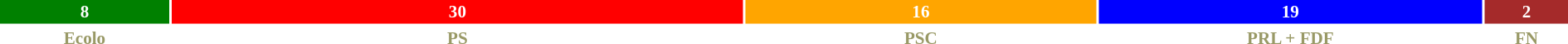<table style="width:100%; font-size:88%; text-align:center;">
<tr style="font-weight:bold">
<td style="background:green; width:10.42%; color:white">8</td>
<td style="background:red; width:35.22%; color:white">30</td>
<td style="background:orange; width:21.56%; color:white">16</td>
<td style="background:blue; width:23.67%; color:white">19</td>
<td style="background:brown; width:5.11%; color:white">2</td>
</tr>
<tr style="font-weight:bold; color:#996;">
<td>Ecolo</td>
<td>PS</td>
<td>PSC</td>
<td>PRL + FDF</td>
<td>FN</td>
</tr>
</table>
